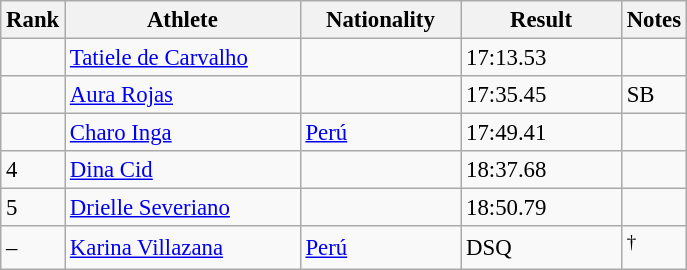<table class="wikitable" style="font-size:95%" style="width:35em;" style="text-align:center">
<tr>
<th>Rank</th>
<th width=150>Athlete</th>
<th width=100>Nationality</th>
<th width=100>Result</th>
<th>Notes</th>
</tr>
<tr>
<td></td>
<td align=left><a href='#'>Tatiele de Carvalho</a></td>
<td align=left></td>
<td>17:13.53</td>
<td></td>
</tr>
<tr>
<td></td>
<td align=left><a href='#'>Aura Rojas</a></td>
<td align=left></td>
<td>17:35.45</td>
<td>SB</td>
</tr>
<tr>
<td></td>
<td align=left><a href='#'>Charo Inga</a></td>
<td align=left> <a href='#'>Perú</a></td>
<td>17:49.41</td>
<td></td>
</tr>
<tr>
<td>4</td>
<td align=left><a href='#'>Dina Cid</a></td>
<td align=left></td>
<td>18:37.68</td>
<td></td>
</tr>
<tr>
<td>5</td>
<td align=left><a href='#'>Drielle Severiano</a></td>
<td align=left></td>
<td>18:50.79</td>
<td></td>
</tr>
<tr>
<td>–</td>
<td align=left><a href='#'>Karina Villazana</a></td>
<td align=left> <a href='#'>Perú</a></td>
<td>DSQ</td>
<td><sup>†</sup></td>
</tr>
</table>
